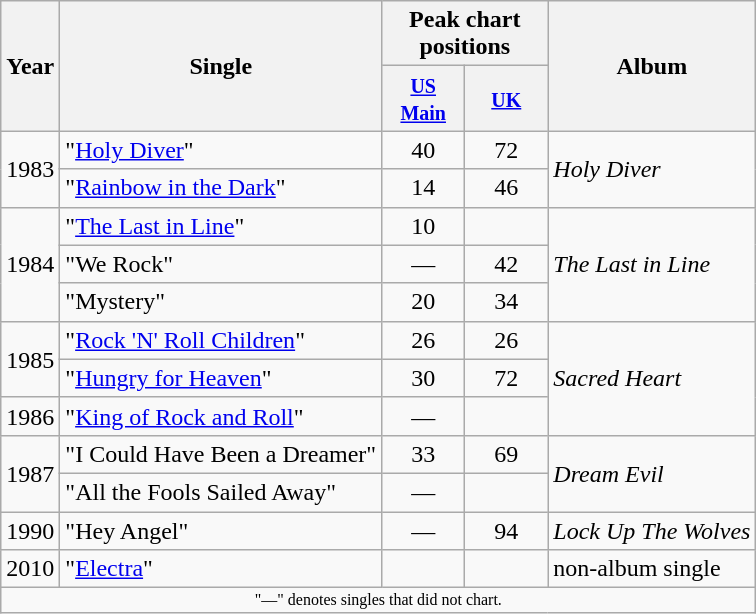<table class="wikitable">
<tr>
<th rowspan=2>Year</th>
<th rowspan=2>Single</th>
<th colspan=2>Peak chart positions</th>
<th rowspan=2>Album</th>
</tr>
<tr>
<th style="width:3em"><small><a href='#'>US Main</a></small><br></th>
<th style="width:3em"><small><a href='#'>UK</a></small><br></th>
</tr>
<tr>
<td rowspan="2">1983</td>
<td>"<a href='#'>Holy Diver</a>"</td>
<td style="text-align:center;">40</td>
<td style="text-align:center;">72</td>
<td rowspan="2"><em>Holy Diver</em></td>
</tr>
<tr>
<td>"<a href='#'>Rainbow in the Dark</a>"</td>
<td style="text-align:center;">14</td>
<td style="text-align:center;">46</td>
</tr>
<tr>
<td rowspan="3">1984</td>
<td>"<a href='#'>The Last in Line</a>"</td>
<td style="text-align:center;">10</td>
<td style="text-align:center;"></td>
<td rowspan="3"><em>The Last in Line</em></td>
</tr>
<tr>
<td>"We Rock"</td>
<td style="text-align:center;">—</td>
<td style="text-align:center;">42</td>
</tr>
<tr>
<td>"Mystery"</td>
<td style="text-align:center;">20</td>
<td style="text-align:center;">34</td>
</tr>
<tr>
<td rowspan="2">1985</td>
<td>"<a href='#'>Rock 'N' Roll Children</a>"</td>
<td style="text-align:center;">26</td>
<td style="text-align:center;">26</td>
<td rowspan="3"><em>Sacred Heart</em></td>
</tr>
<tr>
<td>"<a href='#'>Hungry for Heaven</a>" </td>
<td style="text-align:center;">30</td>
<td style="text-align:center;">72</td>
</tr>
<tr>
<td rowspan="1">1986</td>
<td>"<a href='#'>King of Rock and Roll</a>"</td>
<td style="text-align:center;">—</td>
<td style="text-align:center;"></td>
</tr>
<tr>
<td rowspan="2">1987</td>
<td>"I Could Have Been a Dreamer"</td>
<td style="text-align:center;">33</td>
<td style="text-align:center;">69</td>
<td rowspan="2"><em>Dream Evil</em></td>
</tr>
<tr>
<td>"All the Fools Sailed Away"</td>
<td style="text-align:center;">—</td>
<td style="text-align:center;"></td>
</tr>
<tr>
<td rowspan="1">1990</td>
<td>"Hey Angel"</td>
<td style="text-align:center;">—</td>
<td style="text-align:center;">94</td>
<td rowspan="1"><em>Lock Up The Wolves</em></td>
</tr>
<tr>
<td>2010</td>
<td>"<a href='#'>Electra</a>"</td>
<td></td>
<td></td>
<td>non-album single</td>
</tr>
<tr>
<td colspan="5" style="text-align:center; font-size:8pt;">"—" denotes singles that did not chart.</td>
</tr>
</table>
